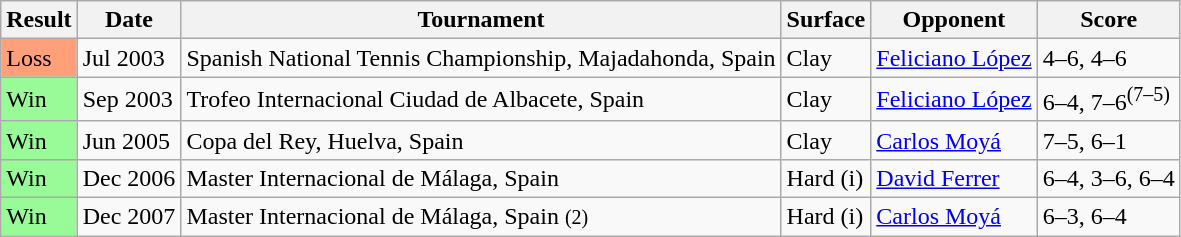<table class="sortable wikitable">
<tr>
<th>Result</th>
<th>Date</th>
<th>Tournament</th>
<th>Surface</th>
<th>Opponent</th>
<th class="unsortable">Score</th>
</tr>
<tr>
<td style="background:#ffa07a;">Loss</td>
<td>Jul 2003</td>
<td>Spanish National Tennis Championship, Majadahonda, Spain</td>
<td>Clay</td>
<td> <a href='#'>Feliciano López</a></td>
<td>4–6, 4–6</td>
</tr>
<tr>
<td style="background:#98fb98;">Win</td>
<td>Sep 2003</td>
<td>Trofeo Internacional Ciudad de Albacete, Spain</td>
<td>Clay</td>
<td> <a href='#'>Feliciano López</a></td>
<td>6–4, 7–6<sup>(7–5)</sup></td>
</tr>
<tr>
<td style="background:#98fb98;">Win</td>
<td>Jun 2005</td>
<td>Copa del Rey, Huelva, Spain</td>
<td>Clay</td>
<td> <a href='#'>Carlos Moyá</a></td>
<td>7–5, 6–1</td>
</tr>
<tr>
<td style="background:#98fb98;">Win</td>
<td>Dec 2006</td>
<td>Master Internacional de Málaga, Spain</td>
<td>Hard (i)</td>
<td> <a href='#'>David Ferrer</a></td>
<td>6–4, 3–6, 6–4</td>
</tr>
<tr>
<td style="background:#98fb98;">Win</td>
<td>Dec 2007</td>
<td>Master Internacional de Málaga, Spain <small>(2)</small></td>
<td>Hard (i)</td>
<td> <a href='#'>Carlos Moyá</a></td>
<td>6–3, 6–4</td>
</tr>
</table>
